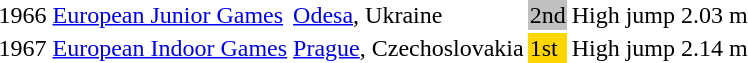<table>
<tr>
<td>1966</td>
<td><a href='#'>European Junior Games</a></td>
<td><a href='#'>Odesa</a>, Ukraine</td>
<td bgcolor=silver>2nd</td>
<td>High jump</td>
<td>2.03 m</td>
</tr>
<tr>
<td>1967</td>
<td><a href='#'>European Indoor Games</a></td>
<td><a href='#'>Prague</a>, Czechoslovakia</td>
<td bgcolor=gold>1st</td>
<td>High jump</td>
<td>2.14 m</td>
</tr>
</table>
